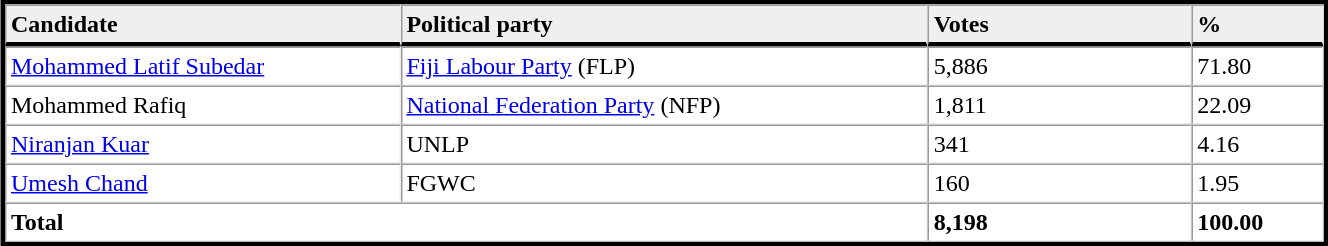<table table width="70%" border="1" align="center" cellpadding=3 cellspacing=0 style="margin:5px; border:3px solid;">
<tr>
<td td width="30%" style="border-bottom:3px solid; background:#efefef;"><strong>Candidate</strong></td>
<td td width="40%" style="border-bottom:3px solid; background:#efefef;"><strong>Political party</strong></td>
<td td width="20%" style="border-bottom:3px solid; background:#efefef;"><strong>Votes</strong></td>
<td td width="10%" style="border-bottom:3px solid; background:#efefef;"><strong>%</strong></td>
</tr>
<tr>
<td><a href='#'>Mohammed Latif Subedar</a></td>
<td><a href='#'>Fiji Labour Party</a> (FLP)</td>
<td>5,886</td>
<td>71.80</td>
</tr>
<tr>
<td>Mohammed Rafiq</td>
<td><a href='#'>National Federation Party</a> (NFP)</td>
<td>1,811</td>
<td>22.09</td>
</tr>
<tr>
<td><a href='#'>Niranjan Kuar</a></td>
<td>UNLP</td>
<td>341</td>
<td>4.16</td>
</tr>
<tr>
<td><a href='#'>Umesh Chand</a></td>
<td>FGWC</td>
<td>160</td>
<td>1.95</td>
</tr>
<tr>
<td colspan=2><strong>Total</strong></td>
<td><strong>8,198</strong></td>
<td><strong>100.00</strong></td>
</tr>
<tr>
</tr>
</table>
